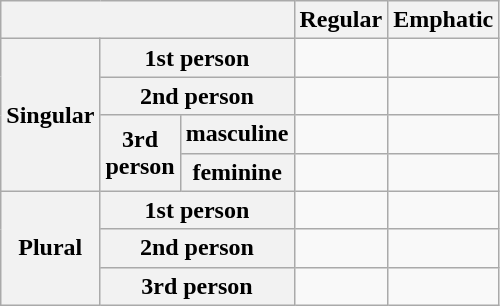<table class="wikitable">
<tr>
<th colspan="3"></th>
<th>Regular</th>
<th>Emphatic</th>
</tr>
<tr>
<th rowspan="4">Singular</th>
<th colspan="2">1st person</th>
<td></td>
<td></td>
</tr>
<tr>
<th colspan="2">2nd person</th>
<td></td>
<td></td>
</tr>
<tr>
<th rowspan="2">3rd<br>person</th>
<th>masculine</th>
<td></td>
<td></td>
</tr>
<tr>
<th>feminine</th>
<td></td>
<td></td>
</tr>
<tr>
<th rowspan="3">Plural</th>
<th colspan="2">1st person</th>
<td></td>
<td></td>
</tr>
<tr>
<th colspan="2">2nd person</th>
<td></td>
<td></td>
</tr>
<tr>
<th colspan="2">3rd person</th>
<td></td>
<td></td>
</tr>
</table>
